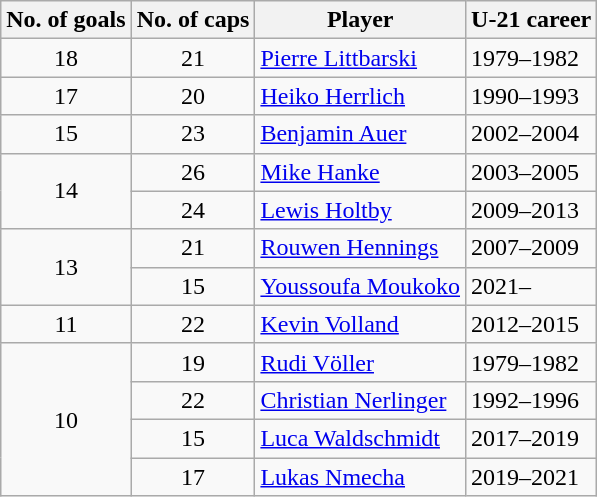<table class="wikitable">
<tr>
<th>No. of goals</th>
<th>No. of caps</th>
<th>Player</th>
<th>U-21 career</th>
</tr>
<tr>
<td align=center>18</td>
<td align=center>21</td>
<td><a href='#'>Pierre Littbarski</a></td>
<td>1979–1982</td>
</tr>
<tr>
<td align=center>17</td>
<td align=center>20</td>
<td><a href='#'>Heiko Herrlich</a></td>
<td>1990–1993</td>
</tr>
<tr>
<td align=center>15</td>
<td align=center>23</td>
<td><a href='#'>Benjamin Auer</a></td>
<td>2002–2004</td>
</tr>
<tr>
<td rowspan=2 align=center>14</td>
<td align=center>26</td>
<td><a href='#'>Mike Hanke</a></td>
<td>2003–2005</td>
</tr>
<tr>
<td align=center>24</td>
<td><a href='#'>Lewis Holtby</a></td>
<td>2009–2013</td>
</tr>
<tr>
<td rowspan=2 align=center>13</td>
<td align=center>21</td>
<td><a href='#'>Rouwen Hennings</a></td>
<td>2007–2009</td>
</tr>
<tr>
<td align=center>15</td>
<td><a href='#'>Youssoufa Moukoko</a></td>
<td>2021–</td>
</tr>
<tr>
<td align=center>11</td>
<td align=center>22</td>
<td><a href='#'>Kevin Volland</a></td>
<td>2012–2015</td>
</tr>
<tr>
<td rowspan=4 align=center>10</td>
<td align=center>19</td>
<td><a href='#'>Rudi Völler</a></td>
<td>1979–1982</td>
</tr>
<tr>
<td align=center>22</td>
<td><a href='#'>Christian Nerlinger</a></td>
<td>1992–1996</td>
</tr>
<tr>
<td align=center>15</td>
<td><a href='#'>Luca Waldschmidt</a></td>
<td>2017–2019</td>
</tr>
<tr>
<td align=center>17</td>
<td><a href='#'>Lukas Nmecha</a></td>
<td>2019–2021</td>
</tr>
</table>
